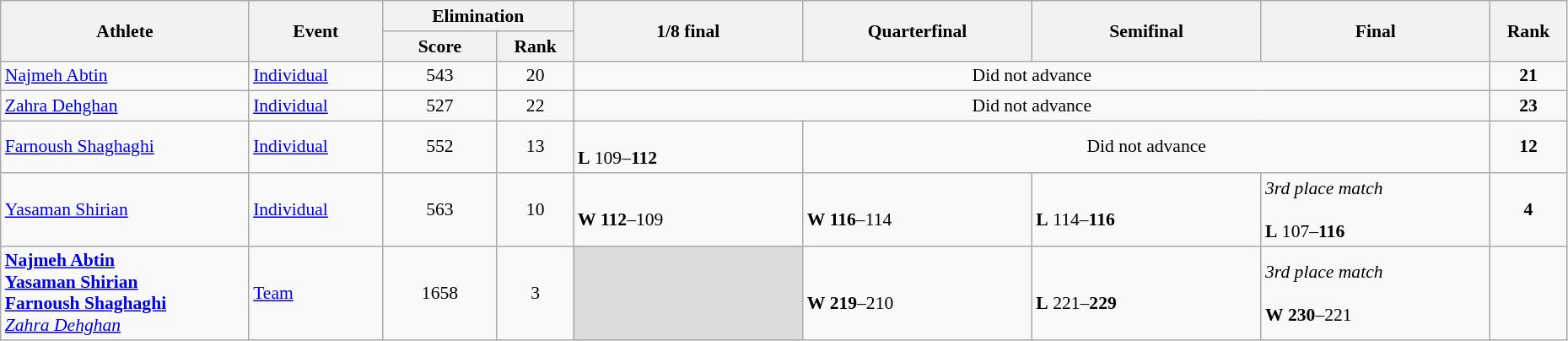<table class="wikitable" width="98%" style="text-align:left; font-size:90%">
<tr>
<th rowspan="2" width="13%">Athlete</th>
<th rowspan="2" width="7%">Event</th>
<th colspan="2">Elimination</th>
<th rowspan="2" width="12%">1/8 final</th>
<th rowspan="2" width="12%">Quarterfinal</th>
<th rowspan="2" width="12%">Semifinal</th>
<th rowspan="2" width="12%">Final</th>
<th rowspan="2" width="4%">Rank</th>
</tr>
<tr>
<th width="6%">Score</th>
<th width="4%">Rank</th>
</tr>
<tr>
<td><a href='#'>Najmeh Abtin</a></td>
<td><a href='#'>Individual</a></td>
<td align="center">543</td>
<td align="center">20</td>
<td colspan=4  align=center>Did not advance</td>
<td align="center"><strong>21</strong></td>
</tr>
<tr>
<td><a href='#'>Zahra Dehghan</a></td>
<td><a href='#'>Individual</a></td>
<td align="center">527</td>
<td align="center">22</td>
<td colspan=4  align=center>Did not advance</td>
<td align="center"><strong>23</strong></td>
</tr>
<tr>
<td><a href='#'>Farnoush Shaghaghi</a></td>
<td><a href='#'>Individual</a></td>
<td align="center">552</td>
<td align="center">13</td>
<td><br><strong>L</strong> 109–<strong>112</strong></td>
<td colspan=3  align=center>Did not advance</td>
<td align="center"><strong>12</strong></td>
</tr>
<tr>
<td><a href='#'>Yasaman Shirian</a></td>
<td><a href='#'>Individual</a></td>
<td align="center">563</td>
<td align="center">10 <strong></strong></td>
<td><br><strong>W</strong> <strong>112</strong>–109</td>
<td><br><strong>W</strong> <strong>116</strong>–114</td>
<td><br><strong>L</strong> 114–<strong>116</strong></td>
<td><em>3rd place match</em><br><br><strong>L</strong> 107–<strong>116</strong></td>
<td align="center"><strong>4</strong></td>
</tr>
<tr>
<td><strong><a href='#'>Najmeh Abtin</a><br><a href='#'>Yasaman Shirian</a><br><a href='#'>Farnoush Shaghaghi</a></strong><br><em><a href='#'>Zahra Dehghan</a></em></td>
<td><a href='#'>Team</a></td>
<td align="center">1658</td>
<td align="center">3 <strong></strong></td>
<td bgcolor=#DCDCDC></td>
<td><br><strong>W</strong> <strong>219</strong>–210</td>
<td><br><strong>L</strong> 221–<strong>229</strong></td>
<td><em>3rd place match</em><br><br><strong>W</strong> <strong>230</strong>–221</td>
<td align="center"></td>
</tr>
</table>
